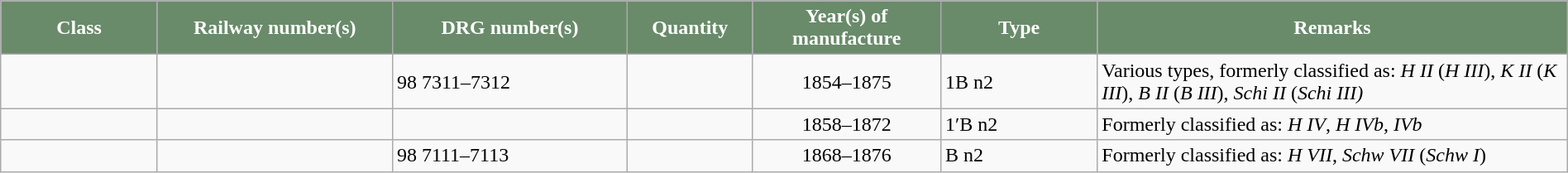<table class="wikitable"  width="100%">
<tr>
<th style="color:#FFFFFF; background:#698B69" width="10%">Class</th>
<th style="color:#FFFFFF; background:#698B69" width="15%">Railway number(s)</th>
<th style="color:#FFFFFF; background:#698B69" width="15%">DRG number(s)</th>
<th style="color:#FFFFFF; background:#698B69" width="8%">Quantity</th>
<th style="color:#FFFFFF; background:#698B69" width="12%">Year(s) of manufacture</th>
<th style="color:#FFFFFF; background:#698B69" width="10%">Type</th>
<th style="color:#FFFFFF; background:#698B69" width="30%">Remarks</th>
</tr>
<tr>
<td></td>
<td></td>
<td>98 7311–7312</td>
<td></td>
<td align="center">1854–1875</td>
<td>1B n2</td>
<td>Various types, formerly classified as: <em>H II</em> (<em>H III</em>), <em>K II</em> (<em>K III</em>), <em>B II</em> (<em>B III</em>), <em>Schi II</em> (<em>Schi III)</em></td>
</tr>
<tr>
<td></td>
<td></td>
<td></td>
<td></td>
<td align="center">1858–1872</td>
<td>1′B n2</td>
<td>Formerly classified as: <em>H IV</em>, <em>H IVb</em>, <em>IVb</em></td>
</tr>
<tr>
<td></td>
<td></td>
<td>98 7111–7113</td>
<td></td>
<td align="center">1868–1876</td>
<td>B n2</td>
<td>Formerly classified as: <em>H VII</em>, <em>Schw VII</em> (<em>Schw I</em>)</td>
</tr>
</table>
